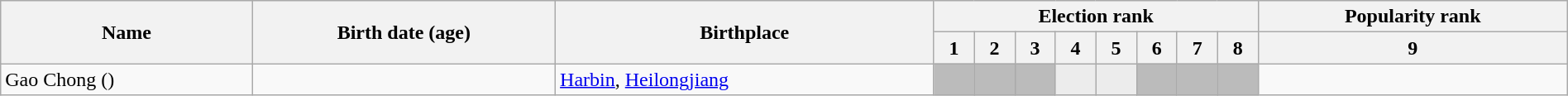<table class="wikitable sortable"  style="text-align:center; width:100%;">
<tr>
<th rowspan="2">Name</th>
<th rowspan="2">Birth date (age)</th>
<th rowspan="2">Birthplace</th>
<th colspan="8" class="unsortable">Election rank</th>
<th>Popularity rank</th>
</tr>
<tr>
<th data-sort-type="number">1</th>
<th data-sort-type="number">2</th>
<th data-sort-type="number">3</th>
<th data-sort-type="number">4</th>
<th data-sort-type="number">5</th>
<th data-sort-type="number">6</th>
<th data-sort-type="number">7</th>
<th data-sort-type="number">8</th>
<th>9</th>
</tr>
<tr>
<td style="text-align:left;" data-sort-value="Gao, Chong">Gao Chong ()</td>
<td style="text-align:left;"></td>
<td style="text-align:left;"><a href='#'>Harbin</a>, <a href='#'>Heilongjiang</a></td>
<td style="background:#bbb;"> </td>
<td style="background:#bbb;"> </td>
<td style="background:#bbb;"> </td>
<td style="background:#ececec; color:gray;"></td>
<td style="background:#ececec; color:gray;"></td>
<td style="background:#bbb;"> </td>
<td style="background:#bbb;"> </td>
<td style="background:#bbb;"> </td>
<td> </td>
</tr>
</table>
